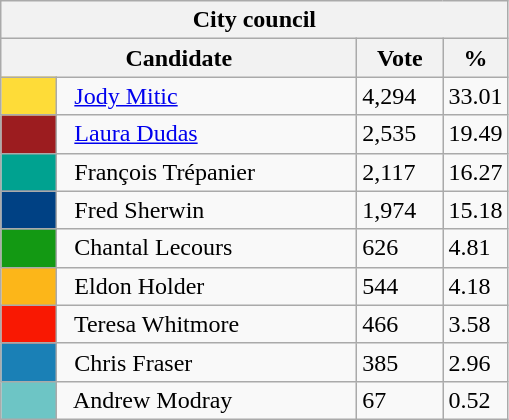<table class="wikitable">
<tr>
<th colspan="4">City council</th>
</tr>
<tr>
<th bgcolor="#DDDDFF" width="230px" colspan="2">Candidate</th>
<th bgcolor="#DDDDFF" width="50px">Vote</th>
<th bgcolor="#DDDDFF" width="30px">%</th>
</tr>
<tr>
<td bgcolor=#FEDC38 width="30px"> </td>
<td>  <a href='#'>Jody Mitic</a></td>
<td>4,294</td>
<td>33.01</td>
</tr>
<tr>
<td bgcolor=#9C1C1F width="30px"> </td>
<td>  <a href='#'>Laura Dudas</a></td>
<td>2,535</td>
<td>19.49</td>
</tr>
<tr>
<td bgcolor=#00A290 width="30px"> </td>
<td>  François Trépanier</td>
<td>2,117</td>
<td>16.27</td>
</tr>
<tr>
<td bgcolor=#004184 width="30px"> </td>
<td>  Fred Sherwin</td>
<td>1,974</td>
<td>15.18</td>
</tr>
<tr>
<td bgcolor=#139913 width="30px"> </td>
<td>  Chantal Lecours</td>
<td>626</td>
<td>4.81</td>
</tr>
<tr>
<td bgcolor=#FCB619 width="30px"> </td>
<td>  Eldon Holder</td>
<td>544</td>
<td>4.18</td>
</tr>
<tr>
<td bgcolor=#F91802 width="30px"> </td>
<td>  Teresa Whitmore</td>
<td>466</td>
<td>3.58</td>
</tr>
<tr>
<td bgcolor=#1A80B6 width="30px"> </td>
<td>  Chris Fraser</td>
<td>385</td>
<td>2.96</td>
</tr>
<tr>
<td bgcolor=#6DC5C5 width="30px"> </td>
<td>  Andrew Modray</td>
<td>67</td>
<td>0.52</td>
</tr>
</table>
